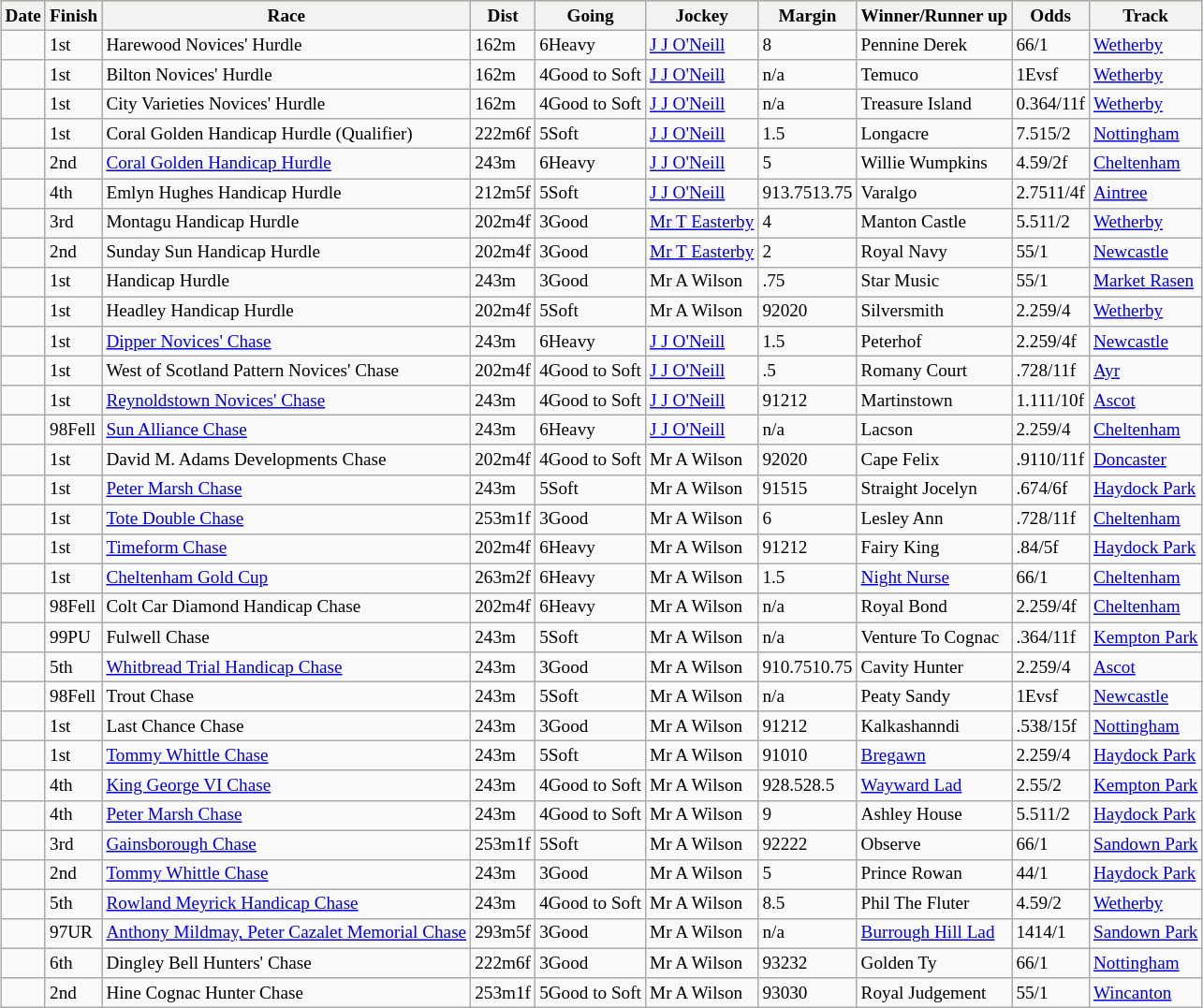<table class = "wikitable sortable" | border="1" cellpadding="1" style=" text-align:centre; margin-left:1em; float:centre ;border-collapse: collapse; font-size:80%">
<tr style="background:#dacaa4; text-align:center;">
<th><strong>Date</strong></th>
<th><strong>Finish</strong></th>
<th><strong>Race</strong></th>
<th><strong>Dist</strong></th>
<th><strong>Going</strong></th>
<th><strong>Jockey</strong></th>
<th><strong>Margin</strong></th>
<th><strong>Winner/Runner up </strong></th>
<th><strong>Odds</strong></th>
<th><strong>Track</strong></th>
</tr>
<tr>
<td></td>
<td>1st</td>
<td>Harewood Novices' Hurdle</td>
<td><span>16</span>2m</td>
<td><span>6</span>Heavy</td>
<td><a href='#'>J J O'Neill</a></td>
<td>8</td>
<td>Pennine Derek</td>
<td><span>6</span>6/1</td>
<td><a href='#'>Wetherby</a></td>
</tr>
<tr>
<td></td>
<td>1st</td>
<td>Bilton Novices' Hurdle</td>
<td><span>16</span>2m</td>
<td><span>4</span>Good to Soft</td>
<td><a href='#'>J J O'Neill</a></td>
<td>n/a</td>
<td>Temuco</td>
<td><span>1</span>Evsf</td>
<td><a href='#'>Wetherby</a></td>
</tr>
<tr>
<td></td>
<td>1st</td>
<td>City Varieties Novices' Hurdle</td>
<td><span>16</span>2m</td>
<td><span>4</span>Good to Soft</td>
<td><a href='#'>J J O'Neill</a></td>
<td>n/a</td>
<td>Treasure Island</td>
<td><span>0.36</span>4/11f</td>
<td><a href='#'>Wetherby</a></td>
</tr>
<tr>
<td></td>
<td>1st</td>
<td>Coral Golden Handicap Hurdle (Qualifier)</td>
<td><span>22</span>2m6f</td>
<td><span>5</span>Soft</td>
<td><a href='#'>J J O'Neill</a></td>
<td>1.5</td>
<td>Longacre</td>
<td><span>7.5</span>15/2</td>
<td><a href='#'>Nottingham</a></td>
</tr>
<tr>
<td></td>
<td>2nd</td>
<td><a href='#'>Coral Golden Handicap Hurdle</a></td>
<td><span>24</span>3m</td>
<td><span>6</span>Heavy</td>
<td><a href='#'>J J O'Neill</a></td>
<td>5</td>
<td>Willie Wumpkins</td>
<td><span>4.5</span>9/2f</td>
<td><a href='#'>Cheltenham</a></td>
</tr>
<tr>
<td></td>
<td>4th</td>
<td>Emlyn Hughes Handicap Hurdle</td>
<td><span>21</span>2m5f</td>
<td><span>5</span>Soft</td>
<td><a href='#'>J J O'Neill</a></td>
<td><span>913.75</span>13.75</td>
<td>Varalgo</td>
<td><span>2.75</span>11/4f</td>
<td><a href='#'>Aintree</a></td>
</tr>
<tr>
<td></td>
<td>3rd</td>
<td>Montagu Handicap Hurdle</td>
<td><span>20</span>2m4f</td>
<td><span>3</span>Good</td>
<td><a href='#'>Mr T Easterby</a></td>
<td>4</td>
<td>Manton Castle</td>
<td><span>5.5</span>11/2</td>
<td><a href='#'>Wetherby</a></td>
</tr>
<tr>
<td></td>
<td>2nd</td>
<td>Sunday Sun Handicap Hurdle</td>
<td><span>20</span>2m4f</td>
<td><span>3</span>Good</td>
<td><a href='#'>Mr T Easterby</a></td>
<td>2</td>
<td>Royal Navy</td>
<td><span>5</span>5/1</td>
<td><a href='#'>Newcastle</a></td>
</tr>
<tr>
<td></td>
<td>1st</td>
<td>Handicap Hurdle</td>
<td><span>24</span>3m</td>
<td><span>3</span>Good</td>
<td>Mr A Wilson</td>
<td>.75</td>
<td>Star Music</td>
<td><span>5</span>5/1</td>
<td><a href='#'>Market Rasen</a></td>
</tr>
<tr>
<td></td>
<td>1st</td>
<td>Headley Handicap Hurdle</td>
<td><span>20</span>2m4f</td>
<td><span>5</span>Soft</td>
<td>Mr A Wilson</td>
<td><span>920</span>20</td>
<td>Silversmith</td>
<td><span>2.25</span>9/4</td>
<td><a href='#'>Wetherby</a></td>
</tr>
<tr>
<td></td>
<td>1st</td>
<td><a href='#'>Dipper Novices' Chase</a></td>
<td><span>24</span>3m</td>
<td><span>6</span>Heavy</td>
<td><a href='#'>J J O'Neill</a></td>
<td>1.5</td>
<td>Peterhof</td>
<td><span>2.25</span>9/4f</td>
<td><a href='#'>Newcastle</a></td>
</tr>
<tr>
<td></td>
<td>1st</td>
<td>West of Scotland Pattern Novices' Chase</td>
<td><span>20</span>2m4f</td>
<td><span>4</span>Good to Soft</td>
<td><a href='#'>J J O'Neill</a></td>
<td>.5</td>
<td>Romany Court</td>
<td><span>.72</span>8/11f</td>
<td><a href='#'>Ayr</a></td>
</tr>
<tr>
<td></td>
<td>1st</td>
<td><a href='#'>Reynoldstown Novices' Chase</a></td>
<td><span>24</span>3m</td>
<td><span>4</span>Good to Soft</td>
<td><a href='#'>J J O'Neill</a></td>
<td><span>912</span>12</td>
<td>Martinstown</td>
<td><span>1.1</span>11/10f</td>
<td><a href='#'>Ascot</a></td>
</tr>
<tr>
<td></td>
<td><span>98</span>Fell</td>
<td><a href='#'>Sun Alliance Chase</a></td>
<td><span>24</span>3m</td>
<td><span>6</span>Heavy</td>
<td><a href='#'>J J O'Neill</a></td>
<td>n/a</td>
<td>Lacson</td>
<td><span>2.25</span>9/4</td>
<td><a href='#'>Cheltenham</a></td>
</tr>
<tr>
<td></td>
<td>1st</td>
<td>David M. Adams Developments Chase</td>
<td><span>20</span>2m4f</td>
<td><span>4</span>Good to Soft</td>
<td>Mr A Wilson</td>
<td><span>920</span>20</td>
<td>Cape Felix</td>
<td><span>.91</span>10/11f</td>
<td><a href='#'>Doncaster</a></td>
</tr>
<tr>
<td></td>
<td>1st</td>
<td><a href='#'>Peter Marsh Chase</a></td>
<td><span>24</span>3m</td>
<td><span>5</span>Soft</td>
<td>Mr A Wilson</td>
<td><span>915</span>15</td>
<td>Straight Jocelyn</td>
<td><span>.67</span>4/6f</td>
<td><a href='#'>Haydock Park</a></td>
</tr>
<tr>
<td></td>
<td>1st</td>
<td><a href='#'>Tote Double Chase</a></td>
<td><span>25</span>3m1f</td>
<td><span>3</span>Good</td>
<td>Mr A Wilson</td>
<td>6</td>
<td>Lesley Ann</td>
<td><span>.72</span>8/11f</td>
<td><a href='#'>Cheltenham</a></td>
</tr>
<tr>
<td></td>
<td>1st</td>
<td><a href='#'>Timeform Chase</a></td>
<td><span>20</span>2m4f</td>
<td><span>6</span>Heavy</td>
<td>Mr A Wilson</td>
<td><span>912</span>12</td>
<td>Fairy King</td>
<td><span>.8</span>4/5f</td>
<td><a href='#'>Haydock Park</a></td>
</tr>
<tr>
<td></td>
<td>1st</td>
<td><a href='#'>Cheltenham Gold Cup</a></td>
<td><span>26</span>3m2f</td>
<td><span>6</span>Heavy</td>
<td>Mr A Wilson</td>
<td>1.5</td>
<td><a href='#'>Night Nurse</a></td>
<td><span>6</span>6/1</td>
<td><a href='#'>Cheltenham</a></td>
</tr>
<tr>
<td></td>
<td><span>98</span>Fell</td>
<td>Colt Car Diamond Handicap Chase</td>
<td><span>20</span>2m4f</td>
<td><span>6</span>Heavy</td>
<td>Mr A Wilson</td>
<td>n/a</td>
<td>Royal Bond</td>
<td><span>2.25</span>9/4f</td>
<td><a href='#'>Cheltenham</a></td>
</tr>
<tr>
<td></td>
<td><span>99</span>PU</td>
<td>Fulwell Chase</td>
<td><span>24</span>3m</td>
<td><span>5</span>Soft</td>
<td>Mr A Wilson</td>
<td>n/a</td>
<td>Venture To Cognac</td>
<td><span>.36</span>4/11f</td>
<td><a href='#'>Kempton Park</a></td>
</tr>
<tr>
<td></td>
<td>5th</td>
<td><a href='#'>Whitbread Trial Handicap Chase</a></td>
<td><span>24</span>3m</td>
<td><span>3</span>Good</td>
<td>Mr A Wilson</td>
<td><span>910.75</span>10.75</td>
<td>Cavity Hunter</td>
<td><span>2.25</span>9/4</td>
<td><a href='#'>Ascot</a></td>
</tr>
<tr>
<td></td>
<td><span>98</span>Fell</td>
<td>Trout Chase</td>
<td><span>24</span>3m</td>
<td><span>5</span>Soft</td>
<td>Mr A Wilson</td>
<td>n/a</td>
<td>Peaty Sandy</td>
<td><span>1</span>Evsf</td>
<td><a href='#'>Newcastle</a></td>
</tr>
<tr>
<td></td>
<td>1st</td>
<td>Last Chance Chase</td>
<td><span>24</span>3m</td>
<td><span>3</span>Good</td>
<td>Mr A Wilson</td>
<td><span>912</span>12</td>
<td>Kalkashanndi</td>
<td><span>.53</span>8/15f</td>
<td><a href='#'>Nottingham</a></td>
</tr>
<tr>
<td></td>
<td>1st</td>
<td><a href='#'>Tommy Whittle Chase</a></td>
<td><span>24</span>3m</td>
<td><span>5</span>Soft</td>
<td>Mr A Wilson</td>
<td><span>910</span>10</td>
<td><a href='#'>Bregawn</a></td>
<td><span>2.25</span>9/4</td>
<td><a href='#'>Haydock Park</a></td>
</tr>
<tr>
<td></td>
<td>4th</td>
<td><a href='#'>King George VI Chase</a></td>
<td><span>24</span>3m</td>
<td><span>4</span>Good to Soft</td>
<td>Mr A Wilson</td>
<td><span>928.5</span>28.5</td>
<td><a href='#'>Wayward Lad</a></td>
<td><span>2.5</span>5/2</td>
<td><a href='#'>Kempton Park</a></td>
</tr>
<tr>
<td></td>
<td>4th</td>
<td><a href='#'>Peter Marsh Chase</a></td>
<td><span>24</span>3m</td>
<td><span>4</span>Good to Soft</td>
<td>Mr A Wilson</td>
<td>9</td>
<td>Ashley House</td>
<td><span>5.5</span>11/2</td>
<td><a href='#'>Haydock Park</a></td>
</tr>
<tr>
<td></td>
<td>3rd</td>
<td><a href='#'>Gainsborough Chase</a></td>
<td><span>25</span>3m1f</td>
<td><span>5</span>Soft</td>
<td>Mr A Wilson</td>
<td><span>922</span>22</td>
<td>Observe</td>
<td><span>6</span>6/1</td>
<td><a href='#'>Sandown Park</a></td>
</tr>
<tr>
<td></td>
<td>2nd</td>
<td><a href='#'>Tommy Whittle Chase</a></td>
<td><span>24</span>3m</td>
<td><span>3</span>Good</td>
<td>Mr A Wilson</td>
<td>5</td>
<td>Prince Rowan</td>
<td><span>4</span>4/1</td>
<td><a href='#'>Haydock Park</a></td>
</tr>
<tr>
<td></td>
<td>5th</td>
<td><a href='#'>Rowland Meyrick Handicap Chase</a></td>
<td><span>24</span>3m</td>
<td><span>4</span>Good to Soft</td>
<td>Mr A Wilson</td>
<td>8.5</td>
<td>Phil The Fluter</td>
<td><span>4.5</span>9/2</td>
<td><a href='#'>Wetherby</a></td>
</tr>
<tr>
<td></td>
<td><span>97</span>UR</td>
<td><a href='#'>Anthony Mildmay, Peter Cazalet Memorial Chase</a></td>
<td><span>29</span>3m5f</td>
<td><span>3</span>Good</td>
<td>Mr A Wilson</td>
<td>n/a</td>
<td><a href='#'>Burrough Hill Lad</a></td>
<td><span>14</span>14/1</td>
<td><a href='#'>Sandown Park</a></td>
</tr>
<tr>
<td></td>
<td>6th</td>
<td>Dingley Bell Hunters' Chase</td>
<td><span>22</span>2m6f</td>
<td><span>3</span>Good</td>
<td>Mr A Wilson</td>
<td><span>932</span>32</td>
<td>Golden Ty</td>
<td><span>6</span>6/1</td>
<td><a href='#'>Nottingham</a></td>
</tr>
<tr>
<td></td>
<td>2nd</td>
<td>Hine Cognac Hunter Chase</td>
<td><span>25</span>3m1f</td>
<td><span>5</span>Good to Soft</td>
<td>Mr A Wilson</td>
<td><span>930</span>30</td>
<td>Royal Judgement</td>
<td><span>5</span>5/1</td>
<td><a href='#'>Wincanton</a></td>
</tr>
</table>
